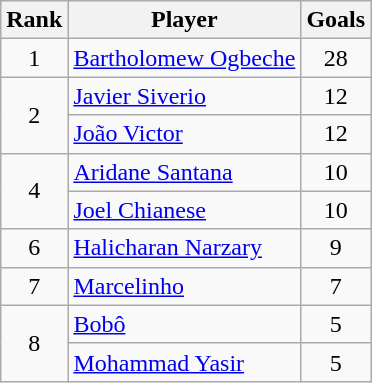<table class="wikitable">
<tr>
<th scope="col">Rank</th>
<th scope="col">Player</th>
<th scope="col">Goals</th>
</tr>
<tr>
<td align=center>1</td>
<td> <a href='#'>Bartholomew Ogbeche</a></td>
<td align=center>28</td>
</tr>
<tr>
<td rowspan=2 align=center>2</td>
<td> <a href='#'>Javier Siverio</a></td>
<td align=center>12</td>
</tr>
<tr>
<td> <a href='#'>João Victor</a></td>
<td align=center>12</td>
</tr>
<tr>
<td rowspan=2 align=center>4</td>
<td> <a href='#'>Aridane Santana</a></td>
<td align=center>10</td>
</tr>
<tr>
<td> <a href='#'>Joel Chianese</a></td>
<td align=center>10</td>
</tr>
<tr>
<td align=center>6</td>
<td> <a href='#'>Halicharan Narzary</a></td>
<td align=center>9</td>
</tr>
<tr>
<td align=center>7</td>
<td> <a href='#'>Marcelinho</a></td>
<td align=center>7</td>
</tr>
<tr>
<td rowspan=2 align=center>8</td>
<td> <a href='#'>Bobô</a></td>
<td align=center>5</td>
</tr>
<tr>
<td> <a href='#'>Mohammad Yasir</a></td>
<td align=center>5</td>
</tr>
</table>
